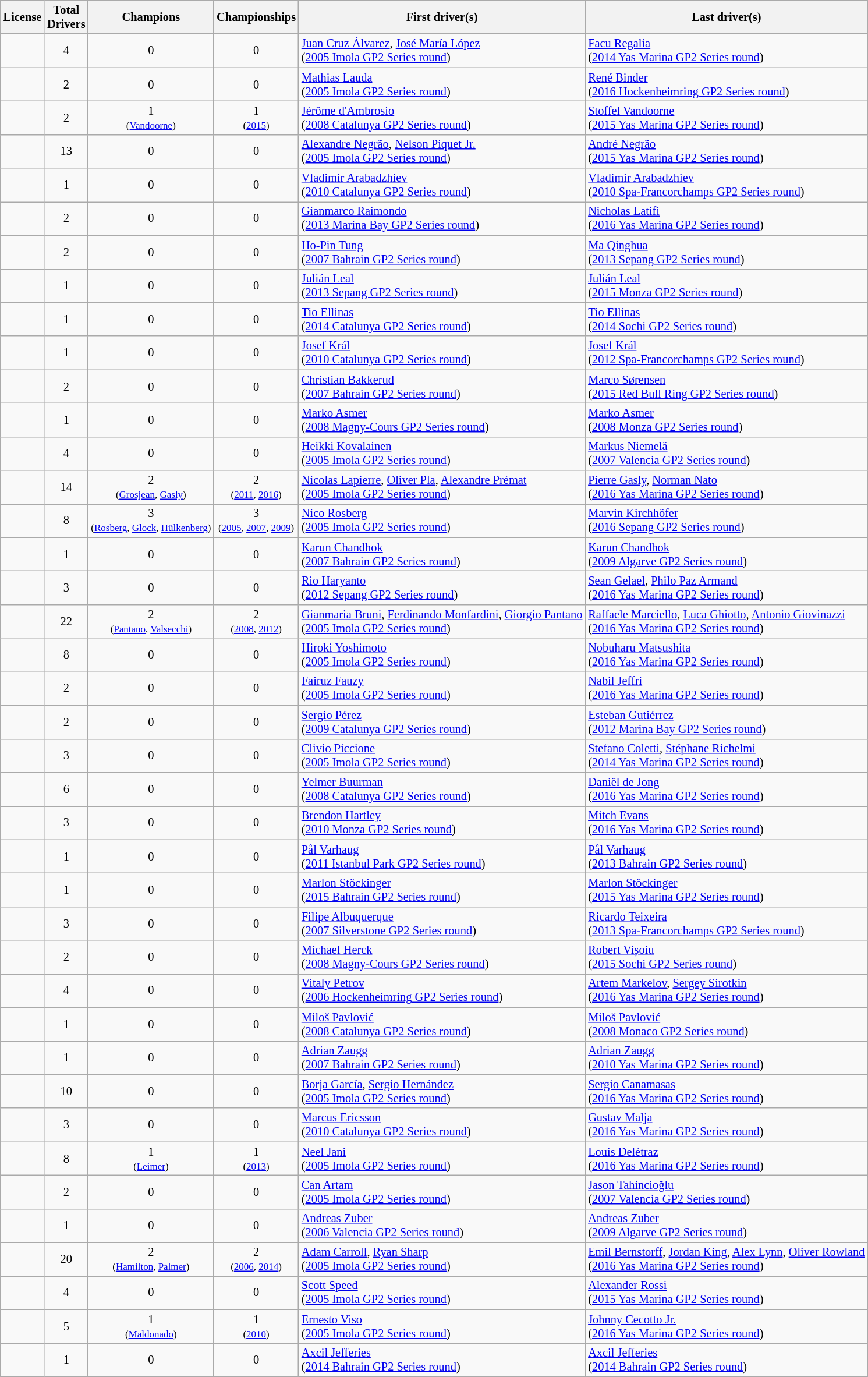<table class="wikitable sortable" style="font-size: 85%; text-align:center">
<tr>
<th>License</th>
<th>Total<br>Drivers</th>
<th>Champions</th>
<th>Championships</th>
<th>First driver(s)</th>
<th>Last driver(s)</th>
</tr>
<tr>
<td align="left"></td>
<td>4</td>
<td>0</td>
<td>0</td>
<td align="left" data-sort-value="1"><a href='#'>Juan Cruz Álvarez</a>, <a href='#'>José María López</a><br>(<a href='#'>2005 Imola GP2 Series round</a>)</td>
<td align="left" data-sort-value="14"><a href='#'>Facu Regalia</a><br>(<a href='#'>2014 Yas Marina GP2 Series round</a>)</td>
</tr>
<tr>
<td align="left"></td>
<td>2</td>
<td>0</td>
<td>0</td>
<td align="left" data-sort-value="1"><a href='#'>Mathias Lauda</a><br>(<a href='#'>2005 Imola GP2 Series round</a>)</td>
<td align="left" data-sort-value="19"><a href='#'>René Binder</a><br>(<a href='#'>2016 Hockenheimring GP2 Series round</a>)</td>
</tr>
<tr>
<td align="left"></td>
<td>2</td>
<td>1<br><small>(<a href='#'>Vandoorne</a>)</small></td>
<td>1<br><small>(<a href='#'>2015</a>)</small></td>
<td align="left" data-sort-value="6"><a href='#'>Jérôme d'Ambrosio</a><br>(<a href='#'>2008 Catalunya GP2 Series round</a>)</td>
<td align="left" data-sort-value="18"><a href='#'>Stoffel Vandoorne</a><br>(<a href='#'>2015 Yas Marina GP2 Series round</a>)</td>
</tr>
<tr>
<td align="left"></td>
<td>13</td>
<td>0</td>
<td>0</td>
<td align="left" data-sort-value="1"><a href='#'>Alexandre Negrão</a>, <a href='#'>Nelson Piquet Jr.</a><br>(<a href='#'>2005 Imola GP2 Series round</a>)</td>
<td align="left" data-sort-value="18"><a href='#'>André Negrão</a><br>(<a href='#'>2015 Yas Marina GP2 Series round</a>)</td>
</tr>
<tr>
<td align="left"></td>
<td>1</td>
<td>0</td>
<td>0</td>
<td align="left" data-sort-value="9"><a href='#'>Vladimir Arabadzhiev</a><br>(<a href='#'>2010 Catalunya GP2 Series round</a>)</td>
<td align="left" data-sort-value="5"><a href='#'>Vladimir Arabadzhiev</a><br>(<a href='#'>2010 Spa-Francorchamps GP2 Series round</a>)</td>
</tr>
<tr>
<td align="left"></td>
<td>2</td>
<td>0</td>
<td>0</td>
<td align="left" data-sort-value="14"><a href='#'>Gianmarco Raimondo</a><br>(<a href='#'>2013 Marina Bay GP2 Series round</a>)</td>
<td align="left" data-sort-value="21"><a href='#'>Nicholas Latifi</a><br>(<a href='#'>2016 Yas Marina GP2 Series round</a>)</td>
</tr>
<tr>
<td align="left"></td>
<td>2</td>
<td>0</td>
<td>0</td>
<td align="left" data-sort-value="4"><a href='#'>Ho-Pin Tung</a><br>(<a href='#'>2007 Bahrain GP2 Series round</a>)</td>
<td align="left" data-sort-value="9"><a href='#'>Ma Qinghua</a><br>(<a href='#'>2013 Sepang GP2 Series round</a>)</td>
</tr>
<tr>
<td align="left"></td>
<td>1</td>
<td>0</td>
<td>0</td>
<td align="left" data-sort-value="13"><a href='#'>Julián Leal</a><br>(<a href='#'>2013 Sepang GP2 Series round</a>)</td>
<td align="left" data-sort-value="16"><a href='#'>Julián Leal</a><br>(<a href='#'>2015 Monza GP2 Series round</a>)</td>
</tr>
<tr>
<td align="left"></td>
<td>1</td>
<td>0</td>
<td>0</td>
<td align="left" data-sort-value="16"><a href='#'>Tio Ellinas</a><br>(<a href='#'>2014 Catalunya GP2 Series round</a>)</td>
<td align="left" data-sort-value="13"><a href='#'>Tio Ellinas</a><br>(<a href='#'>2014 Sochi GP2 Series round</a>)</td>
</tr>
<tr>
<td align="left"></td>
<td>1</td>
<td>0</td>
<td>0</td>
<td align="left" data-sort-value="9"><a href='#'>Josef Král</a><br>(<a href='#'>2010 Catalunya GP2 Series round</a>)</td>
<td align="left" data-sort-value="7"><a href='#'>Josef Král</a><br>(<a href='#'>2012 Spa-Francorchamps GP2 Series round</a>)</td>
</tr>
<tr>
<td align="left"></td>
<td>2</td>
<td>0</td>
<td>0</td>
<td align="left" data-sort-value="4"><a href='#'>Christian Bakkerud</a><br>(<a href='#'>2007 Bahrain GP2 Series round</a>)</td>
<td align="left" data-sort-value="15"><a href='#'>Marco Sørensen</a><br>(<a href='#'>2015 Red Bull Ring GP2 Series round</a>)</td>
</tr>
<tr>
<td align="left"></td>
<td>1</td>
<td>0</td>
<td>0</td>
<td align="left" data-sort-value="7"><a href='#'>Marko Asmer</a><br>(<a href='#'>2008 Magny-Cours GP2 Series round</a>)</td>
<td align="left" data-sort-value="3"><a href='#'>Marko Asmer</a><br>(<a href='#'>2008 Monza GP2 Series round</a>)</td>
</tr>
<tr>
<td align="left"></td>
<td>4</td>
<td>0</td>
<td>0</td>
<td align="left" data-sort-value="1"><a href='#'>Heikki Kovalainen</a><br>(<a href='#'>2005 Imola GP2 Series round</a>)</td>
<td align="left" data-sort-value="1"><a href='#'>Markus Niemelä</a><br>(<a href='#'>2007 Valencia GP2 Series round</a>)</td>
</tr>
<tr>
<td align="left"></td>
<td>14</td>
<td>2<br><small>(<a href='#'>Grosjean</a>, <a href='#'>Gasly</a>)</small></td>
<td>2<br><small>(<a href='#'>2011</a>, <a href='#'>2016</a>)</small></td>
<td align="left" data-sort-value="1"><a href='#'>Nicolas Lapierre</a>, <a href='#'>Oliver Pla</a>, <a href='#'>Alexandre Prémat</a><br>(<a href='#'>2005 Imola GP2 Series round</a>)</td>
<td align="left" data-sort-value="21"><a href='#'>Pierre Gasly</a>, <a href='#'>Norman Nato</a><br>(<a href='#'>2016 Yas Marina GP2 Series round</a>)</td>
</tr>
<tr>
<td align="left"></td>
<td>8</td>
<td>3<br><small>(<a href='#'>Rosberg</a>, <a href='#'>Glock</a>, <a href='#'>Hülkenberg</a>)</small></td>
<td>3<br><small>(<a href='#'>2005</a>, <a href='#'>2007</a>, <a href='#'>2009</a>)</small></td>
<td align="left" data-sort-value="1"><a href='#'>Nico Rosberg</a><br>(<a href='#'>2005 Imola GP2 Series round</a>)</td>
<td align="left" data-sort-value="20"><a href='#'>Marvin Kirchhöfer</a><br>(<a href='#'>2016 Sepang GP2 Series round</a>)</td>
</tr>
<tr>
<td align="left"></td>
<td>1</td>
<td>0</td>
<td>0</td>
<td align="left" data-sort-value="4"><a href='#'>Karun Chandhok</a><br>(<a href='#'>2007 Bahrain GP2 Series round</a>)</td>
<td align="left" data-sort-value="4"><a href='#'>Karun Chandhok</a><br>(<a href='#'>2009 Algarve GP2 Series round</a>)</td>
</tr>
<tr>
<td align="left"></td>
<td>3</td>
<td>0</td>
<td>0</td>
<td align="left" data-sort-value="12"><a href='#'>Rio Haryanto</a><br>(<a href='#'>2012 Sepang GP2 Series round</a>)</td>
<td align="left" data-sort-value="21"><a href='#'>Sean Gelael</a>, <a href='#'>Philo Paz Armand</a><br>(<a href='#'>2016 Yas Marina GP2 Series round</a>)</td>
</tr>
<tr>
<td align="left"></td>
<td>22</td>
<td>2<br><small>(<a href='#'>Pantano</a>, <a href='#'>Valsecchi</a>)</small></td>
<td>2<br><small>(<a href='#'>2008</a>, <a href='#'>2012</a>)</small></td>
<td align="left" data-sort-value="1"><a href='#'>Gianmaria Bruni</a>, <a href='#'>Ferdinando Monfardini</a>, <a href='#'>Giorgio Pantano</a><br>(<a href='#'>2005 Imola GP2 Series round</a>)</td>
<td align="left" data-sort-value="21"><a href='#'>Raffaele Marciello</a>, <a href='#'>Luca Ghiotto</a>, <a href='#'>Antonio Giovinazzi</a><br>(<a href='#'>2016 Yas Marina GP2 Series round</a>)</td>
</tr>
<tr>
<td align="left"></td>
<td>8</td>
<td>0</td>
<td>0</td>
<td align="left" data-sort-value="1"><a href='#'>Hiroki Yoshimoto</a><br>(<a href='#'>2005 Imola GP2 Series round</a>)</td>
<td align="left" data-sort-value="21"><a href='#'>Nobuharu Matsushita</a><br>(<a href='#'>2016 Yas Marina GP2 Series round</a>)</td>
</tr>
<tr>
<td align="left"></td>
<td>2</td>
<td>0</td>
<td>0</td>
<td align="left" data-sort-value="1"><a href='#'>Fairuz Fauzy</a><br>(<a href='#'>2005 Imola GP2 Series round</a>)</td>
<td align="left" data-sort-value="21"><a href='#'>Nabil Jeffri</a><br>(<a href='#'>2016 Yas Marina GP2 Series round</a>)</td>
</tr>
<tr>
<td align="left"></td>
<td>2</td>
<td>0</td>
<td>0</td>
<td align="left" data-sort-value="8"><a href='#'>Sergio Pérez</a><br>(<a href='#'>2009 Catalunya GP2 Series round</a>)</td>
<td align="left" data-sort-value="8"><a href='#'>Esteban Gutiérrez</a><br>(<a href='#'>2012 Marina Bay GP2 Series round</a>)</td>
</tr>
<tr>
<td align="left"></td>
<td>3</td>
<td>0</td>
<td>0</td>
<td align="left" data-sort-value="1"><a href='#'>Clivio Piccione</a><br>(<a href='#'>2005 Imola GP2 Series round</a>)</td>
<td align="left" data-sort-value="14"><a href='#'>Stefano Coletti</a>, <a href='#'>Stéphane Richelmi</a><br>(<a href='#'>2014 Yas Marina GP2 Series round</a>)</td>
</tr>
<tr>
<td align="left"></td>
<td>6</td>
<td>0</td>
<td>0</td>
<td align="left" data-sort-value="6"><a href='#'>Yelmer Buurman</a><br>(<a href='#'>2008 Catalunya GP2 Series round</a>)</td>
<td align="left" data-sort-value="21"><a href='#'>Daniël de Jong</a><br>(<a href='#'>2016 Yas Marina GP2 Series round</a>)</td>
</tr>
<tr>
<td align="left"></td>
<td>3</td>
<td>0</td>
<td>0</td>
<td align="left" data-sort-value="10"><a href='#'>Brendon Hartley</a><br>(<a href='#'>2010 Monza GP2 Series round</a>)</td>
<td align="left" data-sort-value="21"><a href='#'>Mitch Evans</a><br>(<a href='#'>2016 Yas Marina GP2 Series round</a>)</td>
</tr>
<tr>
<td align="left"></td>
<td>1</td>
<td>0</td>
<td>0</td>
<td align="left" data-sort-value="11"><a href='#'>Pål Varhaug</a><br>(<a href='#'>2011 Istanbul Park GP2 Series round</a>)</td>
<td align="left" data-sort-value="10"><a href='#'>Pål Varhaug</a><br>(<a href='#'>2013 Bahrain GP2 Series round</a>)</td>
</tr>
<tr>
<td align="left"></td>
<td>1</td>
<td>0</td>
<td>0</td>
<td align="left" data-sort-value="16"><a href='#'>Marlon Stöckinger</a><br>(<a href='#'>2015 Bahrain GP2 Series round</a>)</td>
<td align="left" data-sort-value="18"><a href='#'>Marlon Stöckinger</a><br>(<a href='#'>2015 Yas Marina GP2 Series round</a>)</td>
</tr>
<tr>
<td align="left"></td>
<td>3</td>
<td>0</td>
<td>0</td>
<td align="left" data-sort-value="5"><a href='#'>Filipe Albuquerque</a><br>(<a href='#'>2007 Silverstone GP2 Series round</a>)</td>
<td align="left" data-sort-value="11"><a href='#'>Ricardo Teixeira</a><br>(<a href='#'>2013 Spa-Francorchamps GP2 Series round</a>)</td>
</tr>
<tr>
<td align="left"></td>
<td>2</td>
<td>0</td>
<td>0</td>
<td align="left" data-sort-value="7"><a href='#'>Michael Herck</a><br>(<a href='#'>2008 Magny-Cours GP2 Series round</a>)</td>
<td align="left" data-sort-value="17"><a href='#'>Robert Vișoiu</a><br>(<a href='#'>2015 Sochi GP2 Series round</a>)</td>
</tr>
<tr>
<td align="left"></td>
<td>4</td>
<td>0</td>
<td>0</td>
<td align="left" data-sort-value="3"><a href='#'>Vitaly Petrov</a><br>(<a href='#'>2006 Hockenheimring GP2 Series round</a>)</td>
<td align="left" data-sort-value="21"><a href='#'>Artem Markelov</a>, <a href='#'>Sergey Sirotkin</a><br>(<a href='#'>2016 Yas Marina GP2 Series round</a>)</td>
</tr>
<tr>
<td align="left"></td>
<td>1</td>
<td>0</td>
<td>0</td>
<td align="left" data-sort-value="6"><a href='#'>Miloš Pavlović</a><br>(<a href='#'>2008 Catalunya GP2 Series round</a>)</td>
<td align="left" data-sort-value="2"><a href='#'>Miloš Pavlović</a><br>(<a href='#'>2008 Monaco GP2 Series round</a>)</td>
</tr>
<tr>
<td align="left"></td>
<td>1</td>
<td>0</td>
<td>0</td>
<td align="left" data-sort-value="4"><a href='#'>Adrian Zaugg</a><br>(<a href='#'>2007 Bahrain GP2 Series round</a>)</td>
<td align="left" data-sort-value="6"><a href='#'>Adrian Zaugg</a><br>(<a href='#'>2010 Yas Marina GP2 Series round</a>)</td>
</tr>
<tr>
<td align="left"></td>
<td>10</td>
<td>0</td>
<td>0</td>
<td align="left" data-sort-value="1"><a href='#'>Borja García</a>, <a href='#'>Sergio Hernández</a><br>(<a href='#'>2005 Imola GP2 Series round</a>)</td>
<td align="left" data-sort-value="21"><a href='#'>Sergio Canamasas</a><br>(<a href='#'>2016 Yas Marina GP2 Series round</a>)</td>
</tr>
<tr>
<td align="left"></td>
<td>3</td>
<td>0</td>
<td>0</td>
<td align="left" data-sort-value="9"><a href='#'>Marcus Ericsson</a><br>(<a href='#'>2010 Catalunya GP2 Series round</a>)</td>
<td align="left" data-sort-value="21"><a href='#'>Gustav Malja</a><br>(<a href='#'>2016 Yas Marina GP2 Series round</a>)</td>
</tr>
<tr>
<td align="left"></td>
<td>8</td>
<td>1<br><small>(<a href='#'>Leimer</a>)</small></td>
<td>1<br><small>(<a href='#'>2013</a>)</small></td>
<td align="left" data-sort-value="1"><a href='#'>Neel Jani</a><br>(<a href='#'>2005 Imola GP2 Series round</a>)</td>
<td align="left" data-sort-value="21"><a href='#'>Louis Delétraz</a><br>(<a href='#'>2016 Yas Marina GP2 Series round</a>)</td>
</tr>
<tr>
<td align="left"></td>
<td>2</td>
<td>0</td>
<td>0</td>
<td align="left" data-sort-value="1"><a href='#'>Can Artam</a><br>(<a href='#'>2005 Imola GP2 Series round</a>)</td>
<td align="left" data-sort-value="1"><a href='#'>Jason Tahincioğlu</a><br>(<a href='#'>2007 Valencia GP2 Series round</a>)</td>
</tr>
<tr>
<td align="left"></td>
<td>1</td>
<td>0</td>
<td>0</td>
<td align="left" data-sort-value="2"><a href='#'>Andreas Zuber</a><br>(<a href='#'>2006 Valencia GP2 Series round</a>)</td>
<td align="left" data-sort-value="4"><a href='#'>Andreas Zuber</a><br>(<a href='#'>2009 Algarve GP2 Series round</a>)</td>
</tr>
<tr>
<td align="left"></td>
<td>20</td>
<td>2<br><small>(<a href='#'>Hamilton</a>, <a href='#'>Palmer</a>)</small></td>
<td>2<br><small>(<a href='#'>2006</a>, <a href='#'>2014</a>)</small></td>
<td align="left" data-sort-value="1"><a href='#'>Adam Carroll</a>, <a href='#'>Ryan Sharp</a><br>(<a href='#'>2005 Imola GP2 Series round</a>)</td>
<td align="left" data-sort-value="21"><a href='#'>Emil Bernstorff</a>, <a href='#'>Jordan King</a>, <a href='#'>Alex Lynn</a>, <a href='#'>Oliver Rowland</a><br>(<a href='#'>2016 Yas Marina GP2 Series round</a>)</td>
</tr>
<tr>
<td align="left"></td>
<td>4</td>
<td>0</td>
<td>0</td>
<td align="left" data-sort-value="1"><a href='#'>Scott Speed</a><br>(<a href='#'>2005 Imola GP2 Series round</a>)</td>
<td align="left" data-sort-value="18"><a href='#'>Alexander Rossi</a><br>(<a href='#'>2015 Yas Marina GP2 Series round</a>)</td>
</tr>
<tr>
<td align="left"></td>
<td>5</td>
<td>1<br><small>(<a href='#'>Maldonado</a>)</small></td>
<td>1<br><small>(<a href='#'>2010</a>)</small></td>
<td align="left" data-sort-value="1"><a href='#'>Ernesto Viso</a><br>(<a href='#'>2005 Imola GP2 Series round</a>)</td>
<td align="left" data-sort-value="21"><a href='#'>Johnny Cecotto Jr.</a><br>(<a href='#'>2016 Yas Marina GP2 Series round</a>)</td>
</tr>
<tr>
<td align="left"></td>
<td>1</td>
<td>0</td>
<td>0</td>
<td align="left" data-sort-value="15"><a href='#'>Axcil Jefferies</a><br>(<a href='#'>2014 Bahrain GP2 Series round</a>)</td>
<td align="left" data-sort-value="12"><a href='#'>Axcil Jefferies</a><br>(<a href='#'>2014 Bahrain GP2 Series round</a>)</td>
</tr>
</table>
